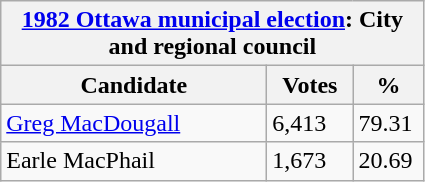<table class="wikitable">
<tr>
<th colspan="3"><a href='#'>1982 Ottawa municipal election</a>: City and regional council</th>
</tr>
<tr>
<th style="width: 170px">Candidate</th>
<th style="width: 50px">Votes</th>
<th style="width: 40px">%</th>
</tr>
<tr>
<td><a href='#'>Greg MacDougall</a></td>
<td>6,413</td>
<td>79.31</td>
</tr>
<tr>
<td>Earle MacPhail</td>
<td>1,673</td>
<td>20.69</td>
</tr>
</table>
